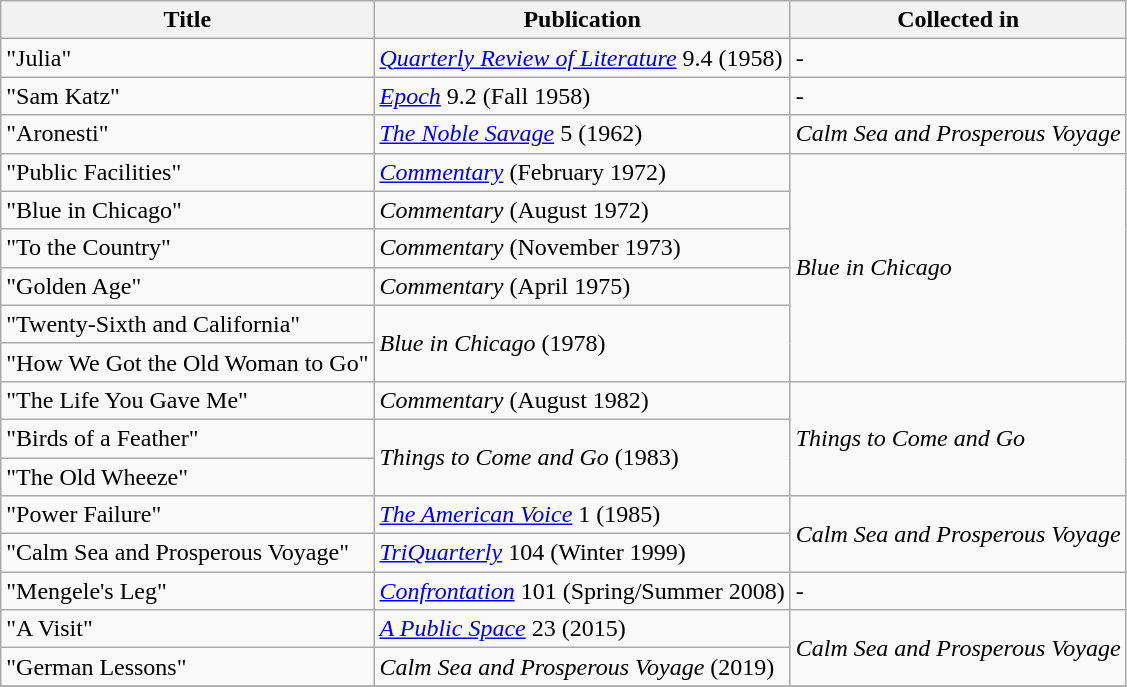<table class="wikitable">
<tr>
<th>Title</th>
<th>Publication</th>
<th>Collected in</th>
</tr>
<tr>
<td>"Julia"</td>
<td><em><a href='#'>Quarterly Review of Literature</a></em> 9.4 (1958)</td>
<td>-</td>
</tr>
<tr>
<td>"Sam Katz"</td>
<td><em><a href='#'>Epoch</a></em> 9.2 (Fall 1958)</td>
<td>-</td>
</tr>
<tr>
<td>"Aronesti"</td>
<td><em><a href='#'>The Noble Savage</a></em> 5 (1962)</td>
<td><em>Calm Sea and Prosperous Voyage</em></td>
</tr>
<tr>
<td>"Public Facilities"</td>
<td><em><a href='#'>Commentary</a></em> (February 1972)</td>
<td rowspan=6><em>Blue in Chicago</em></td>
</tr>
<tr>
<td>"Blue in Chicago"</td>
<td><em>Commentary</em> (August 1972)</td>
</tr>
<tr>
<td>"To the Country"</td>
<td><em>Commentary</em> (November 1973)</td>
</tr>
<tr>
<td>"Golden Age"</td>
<td><em>Commentary</em> (April 1975)</td>
</tr>
<tr>
<td>"Twenty-Sixth and California"</td>
<td rowspan=2><em>Blue in Chicago</em> (1978)</td>
</tr>
<tr>
<td>"How We Got the Old Woman to Go"</td>
</tr>
<tr>
<td>"The Life You Gave Me"</td>
<td><em>Commentary</em> (August 1982)</td>
<td rowspan=3><em>Things to Come and Go</em></td>
</tr>
<tr>
<td>"Birds of a Feather"</td>
<td rowspan=2><em>Things to Come and Go</em> (1983)</td>
</tr>
<tr>
<td>"The Old Wheeze"</td>
</tr>
<tr>
<td>"Power Failure"</td>
<td><em><a href='#'>The American Voice</a></em> 1 (1985)</td>
<td rowspan=2><em>Calm Sea and Prosperous Voyage</em></td>
</tr>
<tr>
<td>"Calm Sea and Prosperous Voyage"</td>
<td><em><a href='#'>TriQuarterly</a></em> 104 (Winter 1999)</td>
</tr>
<tr>
<td>"Mengele's Leg"</td>
<td><em><a href='#'>Confrontation</a></em> 101 (Spring/Summer 2008)</td>
<td>-</td>
</tr>
<tr>
<td>"A Visit"</td>
<td><em><a href='#'>A Public Space</a></em> 23 (2015)</td>
<td rowspan=2><em>Calm Sea and Prosperous Voyage</em></td>
</tr>
<tr>
<td>"German Lessons"</td>
<td><em>Calm Sea and Prosperous Voyage</em> (2019)</td>
</tr>
<tr>
</tr>
</table>
